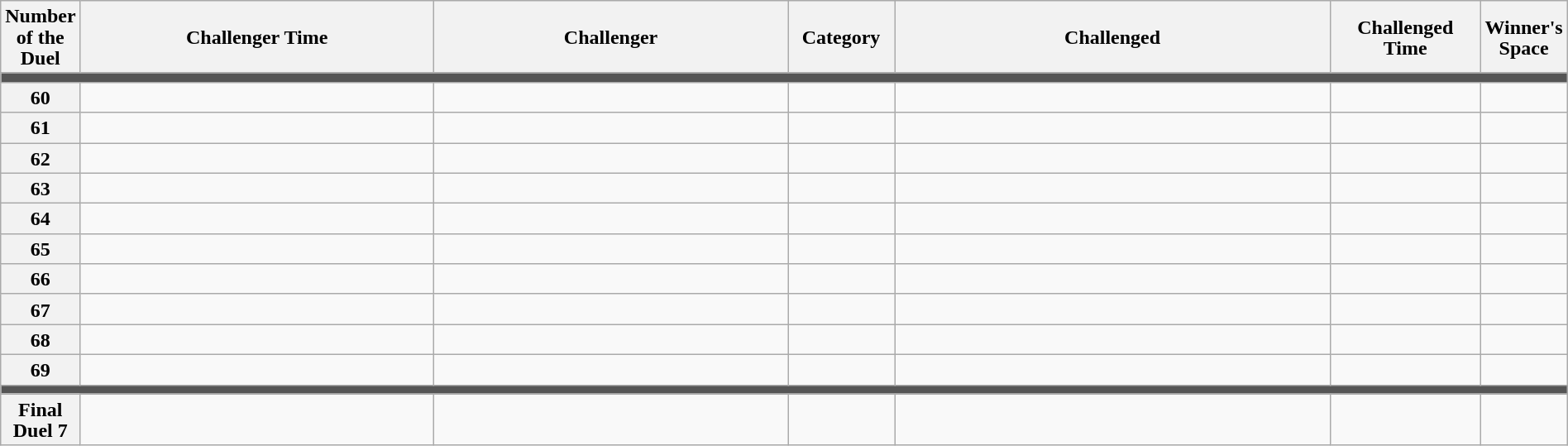<table class="wikitable" style="text-align:center; line-height:17px; width:100%">
<tr>
<th rowspan="1" scope="col" style="width:02%">Number of the Duel</th>
<th rowspan="1" scope="col" style="width:25%">Challenger Time</th>
<th rowspan="1" scope="col" style="width:25%">Challenger</th>
<th rowspan="1" scope="col" style="width:07%">Category</th>
<th rowspan="1" scope="col" style="width:31%">Challenged</th>
<th rowspan="1" scope="col" style="width:25%">Challenged Time</th>
<th rowspan="1" scope="col" style="width:25%">Winner's Space</th>
</tr>
<tr>
<td colspan="7" style="background:#555"></td>
</tr>
<tr>
<th>60</th>
<td></td>
<td></td>
<td></td>
<td></td>
<td></td>
<td></td>
</tr>
<tr>
<th>61</th>
<td></td>
<td></td>
<td></td>
<td></td>
<td></td>
<td></td>
</tr>
<tr>
<th>62</th>
<td></td>
<td></td>
<td></td>
<td></td>
<td></td>
<td></td>
</tr>
<tr>
<th>63</th>
<td></td>
<td></td>
<td></td>
<td></td>
<td></td>
<td></td>
</tr>
<tr>
<th>64</th>
<td></td>
<td></td>
<td></td>
<td></td>
<td></td>
<td></td>
</tr>
<tr>
<th>65</th>
<td></td>
<td></td>
<td></td>
<td></td>
<td></td>
<td></td>
</tr>
<tr>
<th>66</th>
<td></td>
<td></td>
<td></td>
<td></td>
<td></td>
<td></td>
</tr>
<tr>
<th>67</th>
<td></td>
<td></td>
<td></td>
<td></td>
<td></td>
<td></td>
</tr>
<tr>
<th>68</th>
<td></td>
<td></td>
<td></td>
<td></td>
<td></td>
<td></td>
</tr>
<tr>
<th>69</th>
<td></td>
<td></td>
<td></td>
<td></td>
<td></td>
<td></td>
</tr>
<tr>
<td colspan="7" style="background:#555"></td>
</tr>
<tr>
<th>Final Duel  7</th>
<td></td>
<td></td>
<td></td>
<td></td>
<td></td>
<td></td>
</tr>
</table>
